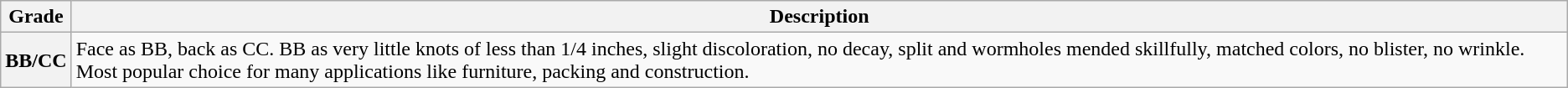<table class="wikitable">
<tr>
<th scope="col">Grade</th>
<th scope="col">Description</th>
</tr>
<tr>
<th scope="row">BB/CC</th>
<td>Face as BB, back as CC. BB as very little knots of less than 1/4 inches, slight discoloration, no decay, split and wormholes mended skillfully, matched colors, no blister, no wrinkle. Most popular choice for many applications like furniture, packing and construction.</td>
</tr>
</table>
